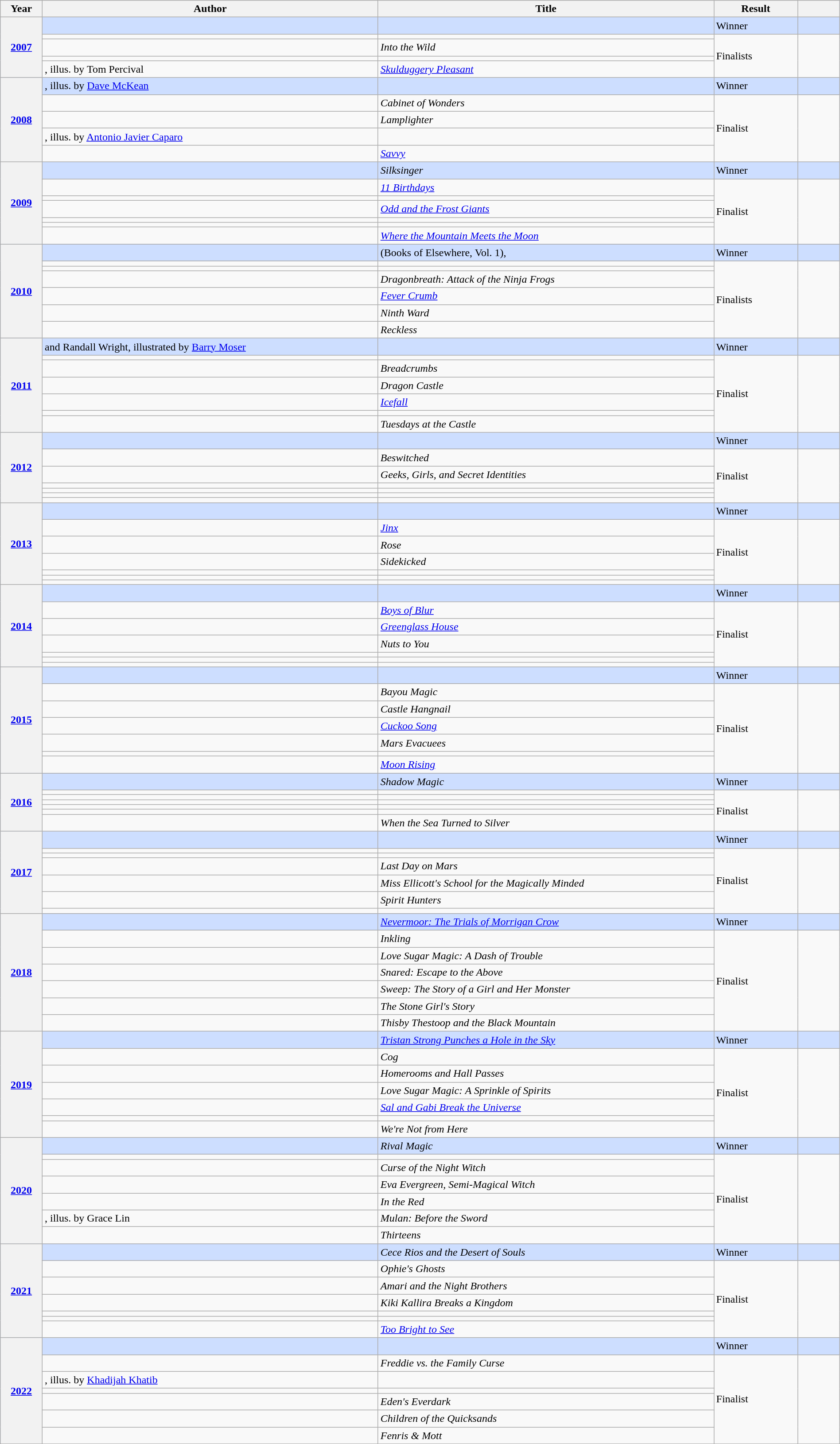<table class="wikitable sortable mw-collapsible" width="100%">
<tr>
<th scope=col width="5%">Year</th>
<th scope=col width="40%">Author</th>
<th scope=col width="40%">Title</th>
<th scope=col width="10%">Result</th>
<th scope=col width="5%" class="unsortable"></th>
</tr>
<tr style="background:#cddeff">
<th scope=row rowspan="5"><a href='#'>2007</a></th>
<td></td>
<td><em></em></td>
<td>Winner</td>
<td></td>
</tr>
<tr>
<td></td>
<td></td>
<td rowspan="4">Finalists</td>
<td rowspan="4"></td>
</tr>
<tr>
<td></td>
<td><em>Into the Wild</em></td>
</tr>
<tr>
<td></td>
<td></td>
</tr>
<tr>
<td>, illus. by Tom Percival</td>
<td><em><a href='#'>Skulduggery Pleasant</a></em></td>
</tr>
<tr style="background:#cddeff">
<th scope=row rowspan="5"><a href='#'>2008</a></th>
<td>, illus. by <a href='#'>Dave McKean</a></td>
<td><em></em></td>
<td>Winner</td>
<td></td>
</tr>
<tr>
<td></td>
<td><em>Cabinet of Wonders</em></td>
<td rowspan="4">Finalist</td>
<td rowspan="4"></td>
</tr>
<tr>
<td></td>
<td><em>Lamplighter</em></td>
</tr>
<tr>
<td>, illus. by <a href='#'>Antonio Javier Caparo</a></td>
<td></td>
</tr>
<tr>
<td></td>
<td><em><a href='#'>Savvy</a></em></td>
</tr>
<tr style="background:#cddeff">
<th scope=row rowspan="7"><a href='#'>2009</a></th>
<td></td>
<td><em>Silksinger</em></td>
<td>Winner</td>
<td></td>
</tr>
<tr>
<td></td>
<td><em><a href='#'>11 Birthdays</a></em></td>
<td rowspan="6">Finalist</td>
<td rowspan="6"></td>
</tr>
<tr>
<td></td>
<td></td>
</tr>
<tr>
<td></td>
<td><em><a href='#'>Odd and the Frost Giants</a></em></td>
</tr>
<tr>
<td></td>
<td></td>
</tr>
<tr>
<td></td>
<td></td>
</tr>
<tr>
<td></td>
<td><em><a href='#'>Where the Mountain Meets the Moon</a></em></td>
</tr>
<tr style="background:#cddeff">
<th scope=row rowspan="7"><a href='#'>2010</a></th>
<td></td>
<td><em></em> (Books of Elsewhere, Vol. 1),</td>
<td>Winner</td>
<td></td>
</tr>
<tr>
<td></td>
<td></td>
<td rowspan="6">Finalists</td>
<td rowspan="6"></td>
</tr>
<tr>
<td></td>
<td></td>
</tr>
<tr>
<td></td>
<td><em>Dragonbreath: Attack of the Ninja Frogs</em></td>
</tr>
<tr>
<td></td>
<td><em><a href='#'>Fever Crumb</a></em></td>
</tr>
<tr>
<td></td>
<td><em>Ninth Ward</em></td>
</tr>
<tr>
<td></td>
<td><em>Reckless</em></td>
</tr>
<tr style="background:#cddeff">
<th scope=row rowspan="7"><a href='#'>2011</a></th>
<td> and Randall Wright, illustrated by <a href='#'>Barry Moser</a></td>
<td><em></em></td>
<td>Winner</td>
<td></td>
</tr>
<tr>
<td></td>
<td></td>
<td rowspan="6">Finalist</td>
<td rowspan="6"></td>
</tr>
<tr>
<td></td>
<td><em>Breadcrumbs</em></td>
</tr>
<tr>
<td></td>
<td><em>Dragon Castle</em></td>
</tr>
<tr>
<td></td>
<td><em><a href='#'>Icefall</a></em></td>
</tr>
<tr>
<td></td>
<td></td>
</tr>
<tr>
<td></td>
<td><em>Tuesdays at the Castle</em></td>
</tr>
<tr style="background:#cddeff">
<th scope=row rowspan="7"><a href='#'>2012</a></th>
<td></td>
<td><em></em></td>
<td>Winner</td>
<td></td>
</tr>
<tr>
<td></td>
<td><em>Beswitched</em></td>
<td rowspan="6">Finalist</td>
<td rowspan="6"></td>
</tr>
<tr>
<td></td>
<td><em>Geeks, Girls, and Secret Identities</em></td>
</tr>
<tr>
<td></td>
<td></td>
</tr>
<tr>
<td></td>
<td></td>
</tr>
<tr>
<td></td>
<td></td>
</tr>
<tr>
<td></td>
<td></td>
</tr>
<tr style="background:#cddeff">
<th scope=row rowspan="7"><a href='#'>2013</a></th>
<td></td>
<td><em></em></td>
<td>Winner</td>
<td></td>
</tr>
<tr>
<td></td>
<td><em><a href='#'>Jinx</a></em></td>
<td rowspan="6">Finalist</td>
<td rowspan="6"></td>
</tr>
<tr>
<td></td>
<td><em>Rose</em></td>
</tr>
<tr>
<td></td>
<td><em>Sidekicked</em></td>
</tr>
<tr>
<td></td>
<td></td>
</tr>
<tr>
<td></td>
<td></td>
</tr>
<tr>
<td></td>
<td></td>
</tr>
<tr style="background:#cddeff">
<th scope=row rowspan="7"><a href='#'>2014</a></th>
<td></td>
<td><em></em></td>
<td>Winner</td>
<td></td>
</tr>
<tr>
<td></td>
<td><em><a href='#'>Boys of Blur</a></em></td>
<td rowspan="6">Finalist</td>
<td rowspan="6"></td>
</tr>
<tr>
<td></td>
<td><em><a href='#'>Greenglass House</a></em></td>
</tr>
<tr>
<td></td>
<td><em>Nuts to You</em></td>
</tr>
<tr>
<td></td>
<td><em></em></td>
</tr>
<tr>
<td></td>
<td><em></em></td>
</tr>
<tr>
<td></td>
<td><em></em></td>
</tr>
<tr style="background:#cddeff">
<th scope=row rowspan="7"><a href='#'>2015</a></th>
<td></td>
<td><em></em></td>
<td>Winner</td>
<td></td>
</tr>
<tr>
<td></td>
<td><em>Bayou Magic</em></td>
<td rowspan="6">Finalist</td>
<td rowspan="6"></td>
</tr>
<tr>
<td></td>
<td><em>Castle Hangnail</em></td>
</tr>
<tr>
<td></td>
<td><em><a href='#'>Cuckoo Song</a></em></td>
</tr>
<tr>
<td></td>
<td><em>Mars Evacuees</em></td>
</tr>
<tr>
<td></td>
<td><em></em></td>
</tr>
<tr>
<td></td>
<td><em><a href='#'>Moon Rising</a></em></td>
</tr>
<tr style="background:#cddeff">
<th scope=row rowspan="7"><a href='#'>2016</a></th>
<td></td>
<td><em>Shadow Magic</em></td>
<td>Winner</td>
<td></td>
</tr>
<tr>
<td></td>
<td></td>
<td rowspan="6">Finalist</td>
<td rowspan="6"></td>
</tr>
<tr>
<td></td>
<td></td>
</tr>
<tr>
<td></td>
<td></td>
</tr>
<tr>
<td></td>
<td></td>
</tr>
<tr>
<td></td>
<td></td>
</tr>
<tr>
<td></td>
<td><em>When the Sea Turned to Silver</em></td>
</tr>
<tr style="background:#cddeff">
<th scope=row rowspan="7"><a href='#'>2017</a></th>
<td></td>
<td></td>
<td>Winner</td>
<td></td>
</tr>
<tr>
<td></td>
<td></td>
<td rowspan="6">Finalist</td>
<td rowspan="6"></td>
</tr>
<tr>
<td></td>
<td></td>
</tr>
<tr>
<td></td>
<td><em>Last Day on Mars</em></td>
</tr>
<tr>
<td></td>
<td><em>Miss Ellicott's School for the Magically Minded</em></td>
</tr>
<tr>
<td></td>
<td><em>Spirit Hunters</em></td>
</tr>
<tr>
<td></td>
<td></td>
</tr>
<tr style="background:#cddeff">
<th scope=row rowspan="7"><a href='#'>2018</a></th>
<td></td>
<td><em><a href='#'>Nevermoor: The Trials of Morrigan Crow</a></em></td>
<td>Winner</td>
<td></td>
</tr>
<tr>
<td></td>
<td><em>Inkling</em></td>
<td rowspan="6">Finalist</td>
<td rowspan="6"></td>
</tr>
<tr>
<td></td>
<td><em>Love Sugar Magic: A Dash of Trouble</em></td>
</tr>
<tr>
<td></td>
<td><em>Snared: Escape to the Above</em></td>
</tr>
<tr>
<td></td>
<td><em>Sweep: The Story of a Girl and Her Monster</em></td>
</tr>
<tr>
<td></td>
<td><em>The Stone Girl's Story</em></td>
</tr>
<tr>
<td></td>
<td><em>Thisby Thestoop and the Black Mountain</em></td>
</tr>
<tr style="background:#cddeff">
<th scope=row rowspan="7"><a href='#'>2019</a></th>
<td></td>
<td><em><a href='#'>Tristan Strong Punches a Hole in the Sky</a></em></td>
<td>Winner</td>
<td></td>
</tr>
<tr>
<td></td>
<td><em>Cog</em></td>
<td rowspan="6">Finalist</td>
<td rowspan="6"></td>
</tr>
<tr>
<td></td>
<td><em>Homerooms and Hall Passes</em></td>
</tr>
<tr>
<td></td>
<td><em>Love Sugar Magic: A Sprinkle of Spirits</em></td>
</tr>
<tr>
<td></td>
<td><em><a href='#'>Sal and Gabi Break the Universe</a></em></td>
</tr>
<tr>
<td></td>
<td></td>
</tr>
<tr>
<td></td>
<td><em>We're Not from Here</em></td>
</tr>
<tr style="background:#cddeff">
<th scope=row rowspan="7"><a href='#'>2020</a></th>
<td></td>
<td><em>Rival Magic</em></td>
<td>Winner</td>
<td></td>
</tr>
<tr>
<td></td>
<td></td>
<td rowspan="6">Finalist</td>
<td rowspan="6"></td>
</tr>
<tr>
<td></td>
<td><em>Curse of the Night Witch</em></td>
</tr>
<tr>
<td></td>
<td><em>Eva Evergreen, Semi-Magical Witch</em></td>
</tr>
<tr>
<td></td>
<td><em>In the Red</em></td>
</tr>
<tr>
<td>, illus. by Grace Lin</td>
<td><em>Mulan: Before the Sword</em></td>
</tr>
<tr>
<td></td>
<td><em>Thirteens</em></td>
</tr>
<tr style="background:#cddeff">
<th scope=row rowspan="7"><a href='#'>2021</a></th>
<td></td>
<td><em>Cece Rios and the Desert of Souls</em></td>
<td>Winner</td>
<td></td>
</tr>
<tr>
<td></td>
<td><em>Ophie's Ghosts</em></td>
<td rowspan="6">Finalist</td>
<td rowspan="6"></td>
</tr>
<tr>
<td></td>
<td><em>Amari and the Night Brothers</em></td>
</tr>
<tr>
<td></td>
<td><em>Kiki Kallira Breaks a Kingdom</em></td>
</tr>
<tr>
<td></td>
<td></td>
</tr>
<tr>
<td></td>
<td></td>
</tr>
<tr>
<td></td>
<td><em><a href='#'>Too Bright to See</a></em></td>
</tr>
<tr style="background:#cddeff">
<th scope=row rowspan="7"><a href='#'>2022</a></th>
<td></td>
<td></td>
<td>Winner</td>
<td></td>
</tr>
<tr>
<td></td>
<td><em>Freddie vs. the Family Curse</em></td>
<td rowspan="6">Finalist</td>
<td rowspan="6"></td>
</tr>
<tr>
<td>, illus. by <a href='#'>Khadijah Khatib</a></td>
<td></td>
</tr>
<tr>
<td></td>
<td></td>
</tr>
<tr>
<td></td>
<td><em>Eden's Everdark</em></td>
</tr>
<tr>
<td></td>
<td><em>Children of the Quicksands</em></td>
</tr>
<tr>
<td></td>
<td><em>Fenris & Mott</em></td>
</tr>
</table>
